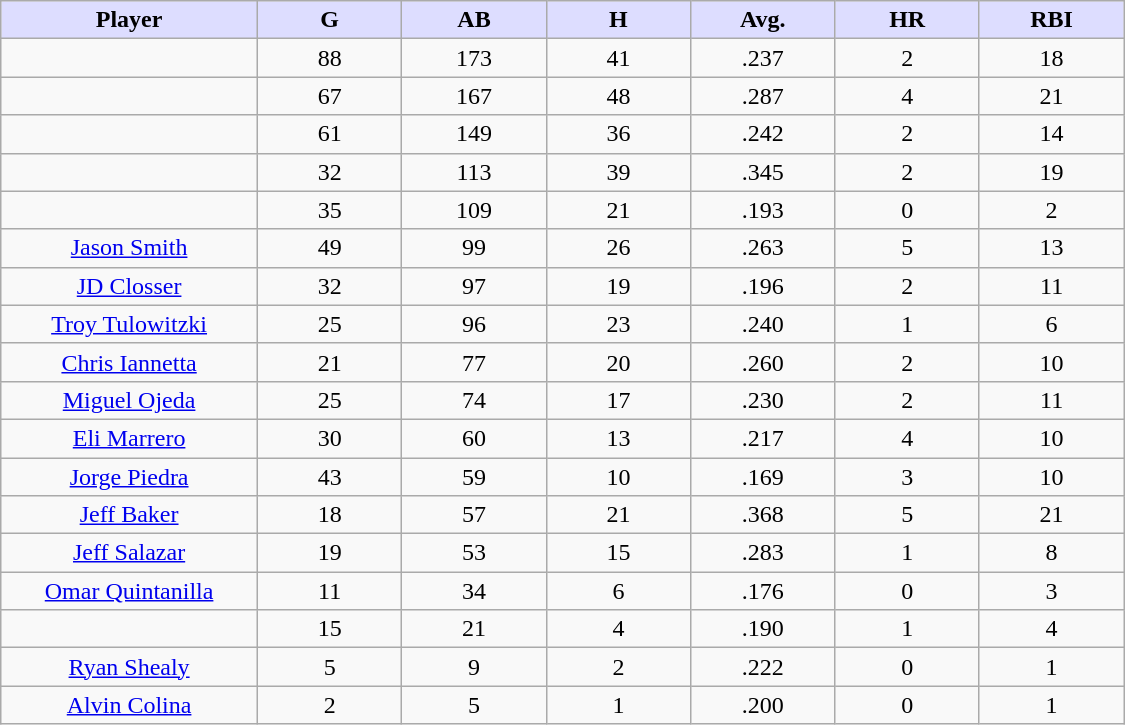<table class="wikitable sortable">
<tr>
<th style="background:#ddf; width:16%;">Player</th>
<th style="background:#ddf; width:9%;">G</th>
<th style="background:#ddf; width:9%;">AB</th>
<th style="background:#ddf; width:9%;">H</th>
<th style="background:#ddf; width:9%;">Avg.</th>
<th style="background:#ddf; width:9%;">HR</th>
<th style="background:#ddf; width:9%;">RBI</th>
</tr>
<tr style="text-align:center;">
<td></td>
<td>88</td>
<td>173</td>
<td>41</td>
<td>.237</td>
<td>2</td>
<td>18</td>
</tr>
<tr style="text-align:center;">
<td></td>
<td>67</td>
<td>167</td>
<td>48</td>
<td>.287</td>
<td>4</td>
<td>21</td>
</tr>
<tr style="text-align:center;">
<td></td>
<td>61</td>
<td>149</td>
<td>36</td>
<td>.242</td>
<td>2</td>
<td>14</td>
</tr>
<tr style="text-align:center;">
<td></td>
<td>32</td>
<td>113</td>
<td>39</td>
<td>.345</td>
<td>2</td>
<td>19</td>
</tr>
<tr style="text-align:center;">
<td></td>
<td>35</td>
<td>109</td>
<td>21</td>
<td>.193</td>
<td>0</td>
<td>2</td>
</tr>
<tr style="text-align:center;">
<td><a href='#'>Jason Smith</a></td>
<td>49</td>
<td>99</td>
<td>26</td>
<td>.263</td>
<td>5</td>
<td>13</td>
</tr>
<tr align=center>
<td><a href='#'>JD Closser</a></td>
<td>32</td>
<td>97</td>
<td>19</td>
<td>.196</td>
<td>2</td>
<td>11</td>
</tr>
<tr align=center>
<td><a href='#'>Troy Tulowitzki</a></td>
<td>25</td>
<td>96</td>
<td>23</td>
<td>.240</td>
<td>1</td>
<td>6</td>
</tr>
<tr align=center>
<td><a href='#'>Chris Iannetta</a></td>
<td>21</td>
<td>77</td>
<td>20</td>
<td>.260</td>
<td>2</td>
<td>10</td>
</tr>
<tr align=center>
<td><a href='#'>Miguel Ojeda</a></td>
<td>25</td>
<td>74</td>
<td>17</td>
<td>.230</td>
<td>2</td>
<td>11</td>
</tr>
<tr align=center>
<td><a href='#'>Eli Marrero</a></td>
<td>30</td>
<td>60</td>
<td>13</td>
<td>.217</td>
<td>4</td>
<td>10</td>
</tr>
<tr align=center>
<td><a href='#'>Jorge Piedra</a></td>
<td>43</td>
<td>59</td>
<td>10</td>
<td>.169</td>
<td>3</td>
<td>10</td>
</tr>
<tr align=center>
<td><a href='#'>Jeff Baker</a></td>
<td>18</td>
<td>57</td>
<td>21</td>
<td>.368</td>
<td>5</td>
<td>21</td>
</tr>
<tr align=center>
<td><a href='#'>Jeff Salazar</a></td>
<td>19</td>
<td>53</td>
<td>15</td>
<td>.283</td>
<td>1</td>
<td>8</td>
</tr>
<tr align=center>
<td><a href='#'>Omar Quintanilla</a></td>
<td>11</td>
<td>34</td>
<td>6</td>
<td>.176</td>
<td>0</td>
<td>3</td>
</tr>
<tr align=center>
<td></td>
<td>15</td>
<td>21</td>
<td>4</td>
<td>.190</td>
<td>1</td>
<td>4</td>
</tr>
<tr align=center>
<td><a href='#'>Ryan Shealy</a></td>
<td>5</td>
<td>9</td>
<td>2</td>
<td>.222</td>
<td>0</td>
<td>1</td>
</tr>
<tr align=center>
<td><a href='#'>Alvin Colina</a></td>
<td>2</td>
<td>5</td>
<td>1</td>
<td>.200</td>
<td>0</td>
<td>1</td>
</tr>
</table>
